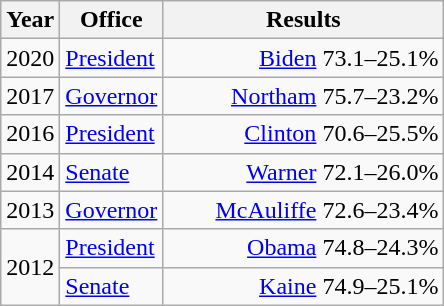<table class=wikitable>
<tr>
<th width="30">Year</th>
<th width="60">Office</th>
<th width="180">Results</th>
</tr>
<tr>
<td>2020</td>
<td><a href='#'>President</a></td>
<td align="right" ><a href='#'>Biden</a> 73.1–25.1%</td>
</tr>
<tr>
<td>2017</td>
<td><a href='#'>Governor</a></td>
<td align="right" ><a href='#'>Northam</a> 75.7–23.2%</td>
</tr>
<tr>
<td>2016</td>
<td><a href='#'>President</a></td>
<td align="right" ><a href='#'>Clinton</a> 70.6–25.5%</td>
</tr>
<tr>
<td>2014</td>
<td><a href='#'>Senate</a></td>
<td align="right" ><a href='#'>Warner</a> 72.1–26.0%</td>
</tr>
<tr>
<td>2013</td>
<td><a href='#'>Governor</a></td>
<td align="right" ><a href='#'>McAuliffe</a> 72.6–23.4%</td>
</tr>
<tr>
<td rowspan="2">2012</td>
<td><a href='#'>President</a></td>
<td align="right" ><a href='#'>Obama</a> 74.8–24.3%</td>
</tr>
<tr>
<td><a href='#'>Senate</a></td>
<td align="right" ><a href='#'>Kaine</a> 74.9–25.1%</td>
</tr>
</table>
